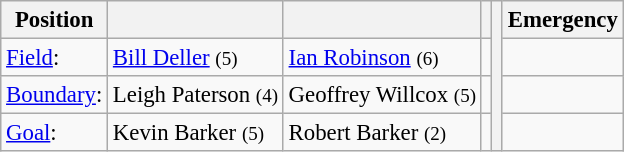<table class="wikitable" style="font-size: 95%;">
<tr>
<th>Position</th>
<th></th>
<th></th>
<th></th>
<th rowspan="4"></th>
<th>Emergency</th>
</tr>
<tr>
<td><a href='#'>Field</a>:</td>
<td><a href='#'>Bill Deller</a> <small>(5)</small></td>
<td><a href='#'>Ian Robinson</a> <small>(6)</small></td>
<td></td>
<td></td>
</tr>
<tr>
<td><a href='#'>Boundary</a>:</td>
<td>Leigh Paterson <small>(4)</small></td>
<td>Geoffrey Willcox <small>(5)</small></td>
<td></td>
<td></td>
</tr>
<tr>
<td><a href='#'>Goal</a>:</td>
<td>Kevin Barker <small>(5)</small></td>
<td>Robert Barker <small>(2)</small></td>
<td></td>
<td></td>
</tr>
</table>
